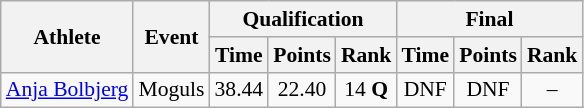<table class="wikitable" style="font-size:90%">
<tr>
<th rowspan="2">Athlete</th>
<th rowspan="2">Event</th>
<th colspan="3">Qualification</th>
<th colspan="3">Final</th>
</tr>
<tr>
<th>Time</th>
<th>Points</th>
<th>Rank</th>
<th>Time</th>
<th>Points</th>
<th>Rank</th>
</tr>
<tr>
<td><a href='#'>Anja Bolbjerg</a></td>
<td>Moguls</td>
<td align="center">38.44</td>
<td align="center">22.40</td>
<td align="center">14 <strong>Q</strong></td>
<td align="center">DNF</td>
<td align="center">DNF</td>
<td align="center">–</td>
</tr>
</table>
